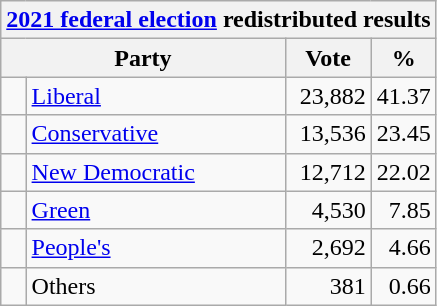<table class="wikitable">
<tr>
<th colspan="4"><a href='#'>2021 federal election</a> redistributed results</th>
</tr>
<tr>
<th bgcolor="#DDDDFF" width="130px" colspan="2">Party</th>
<th bgcolor="#DDDDFF" width="50px">Vote</th>
<th bgcolor="#DDDDFF" width="30px">%</th>
</tr>
<tr>
<td> </td>
<td><a href='#'>Liberal</a></td>
<td align=right>23,882</td>
<td align=right>41.37</td>
</tr>
<tr>
<td> </td>
<td><a href='#'>Conservative</a></td>
<td align=right>13,536</td>
<td align=right>23.45</td>
</tr>
<tr>
<td> </td>
<td><a href='#'>New Democratic</a></td>
<td align=right>12,712</td>
<td align=right>22.02</td>
</tr>
<tr>
<td> </td>
<td><a href='#'>Green</a></td>
<td align=right>4,530</td>
<td align=right>7.85</td>
</tr>
<tr>
<td> </td>
<td><a href='#'>People's</a></td>
<td align=right>2,692</td>
<td align=right>4.66</td>
</tr>
<tr>
<td> </td>
<td>Others</td>
<td align=right>381</td>
<td align=right>0.66</td>
</tr>
</table>
